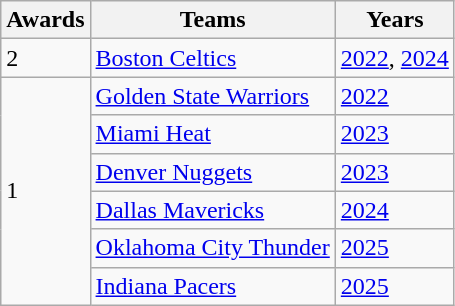<table class="wikitable">
<tr>
<th>Awards</th>
<th>Teams</th>
<th>Years</th>
</tr>
<tr>
<td>2</td>
<td><a href='#'>Boston Celtics</a></td>
<td><a href='#'>2022</a>, <a href='#'>2024</a></td>
</tr>
<tr>
<td rowspan="6">1</td>
<td><a href='#'>Golden State Warriors</a></td>
<td><a href='#'>2022</a></td>
</tr>
<tr>
<td><a href='#'>Miami Heat</a></td>
<td><a href='#'>2023</a></td>
</tr>
<tr>
<td><a href='#'>Denver Nuggets</a></td>
<td><a href='#'>2023</a></td>
</tr>
<tr>
<td><a href='#'>Dallas Mavericks</a></td>
<td><a href='#'>2024</a></td>
</tr>
<tr>
<td><a href='#'>Oklahoma City Thunder</a></td>
<td><a href='#'>2025</a></td>
</tr>
<tr>
<td><a href='#'>Indiana Pacers</a></td>
<td><a href='#'>2025</a></td>
</tr>
</table>
